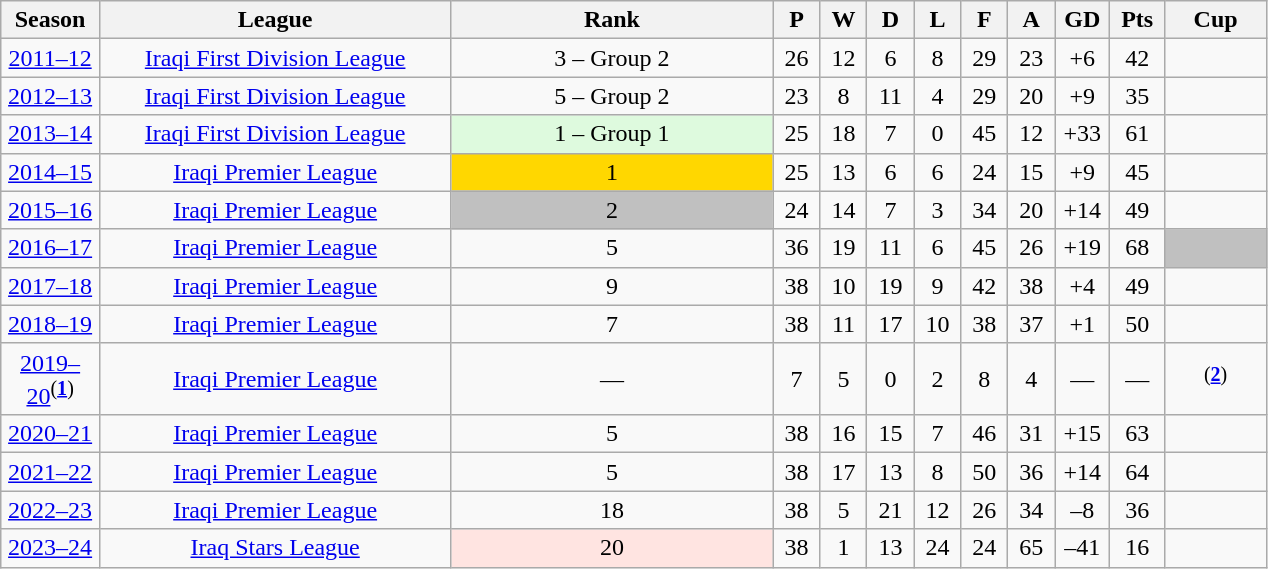<table class="wikitable sortable" style="width:845px; text-align:center;">
<tr>
<th style="width:60px;">Season</th>
<th style="width:250px;">League</th>
<th style="width:230px;">Rank</th>
<th style="width:25px;">P</th>
<th style="width:25px;">W</th>
<th style="width:25px;">D</th>
<th style="width:25px;">L</th>
<th style="width:25px;">F</th>
<th style="width:25px;">A</th>
<th style="width:30px;">GD</th>
<th style="width:30px;">Pts</th>
<th style="width:65px;">Cup</th>
</tr>
<tr>
<td><a href='#'>2011–12</a></td>
<td><a href='#'>Iraqi First Division League</a></td>
<td>3 – Group 2</td>
<td>26</td>
<td>12</td>
<td>6</td>
<td>8</td>
<td>29</td>
<td>23</td>
<td>+6</td>
<td>42</td>
<td></td>
</tr>
<tr>
<td><a href='#'>2012–13</a></td>
<td><a href='#'>Iraqi First Division League</a></td>
<td>5 – Group 2</td>
<td>23</td>
<td>8</td>
<td>11</td>
<td>4</td>
<td>29</td>
<td>20</td>
<td>+9</td>
<td>35</td>
<td></td>
</tr>
<tr>
<td><a href='#'>2013–14</a></td>
<td><a href='#'>Iraqi First Division League</a></td>
<td style="background:#DEFADE;">1 – Group 1</td>
<td>25</td>
<td>18</td>
<td>7</td>
<td>0</td>
<td>45</td>
<td>12</td>
<td>+33</td>
<td>61</td>
<td></td>
</tr>
<tr>
<td><a href='#'>2014–15</a></td>
<td><a href='#'>Iraqi Premier League</a></td>
<td style="background:gold;">1</td>
<td>25</td>
<td>13</td>
<td>6</td>
<td>6</td>
<td>24</td>
<td>15</td>
<td>+9</td>
<td>45</td>
<td></td>
</tr>
<tr>
<td><a href='#'>2015–16</a></td>
<td><a href='#'>Iraqi Premier League</a></td>
<td style="background:silver;">2</td>
<td>24</td>
<td>14</td>
<td>7</td>
<td>3</td>
<td>34</td>
<td>20</td>
<td>+14</td>
<td>49</td>
<td></td>
</tr>
<tr>
<td><a href='#'>2016–17</a></td>
<td><a href='#'>Iraqi Premier League</a></td>
<td>5</td>
<td>36</td>
<td>19</td>
<td>11</td>
<td>6</td>
<td>45</td>
<td>26</td>
<td>+19</td>
<td>68</td>
<td style="background:silver;"></td>
</tr>
<tr>
<td><a href='#'>2017–18</a></td>
<td><a href='#'>Iraqi Premier League</a></td>
<td>9</td>
<td>38</td>
<td>10</td>
<td>19</td>
<td>9</td>
<td>42</td>
<td>38</td>
<td>+4</td>
<td>49</td>
<td></td>
</tr>
<tr>
<td><a href='#'>2018–19</a></td>
<td><a href='#'>Iraqi Premier League</a></td>
<td>7</td>
<td>38</td>
<td>11</td>
<td>17</td>
<td>10</td>
<td>38</td>
<td>37</td>
<td>+1</td>
<td>50</td>
<td></td>
</tr>
<tr>
<td><a href='#'>2019–20</a><sup>(<strong><a href='#'>1</a></strong>)</sup></td>
<td><a href='#'>Iraqi Premier League</a></td>
<td>—</td>
<td>7</td>
<td>5</td>
<td>0</td>
<td>2</td>
<td>8</td>
<td>4</td>
<td>—</td>
<td>—</td>
<td><em></em><sup>(<strong><a href='#'>2</a></strong>)</sup></td>
</tr>
<tr>
<td><a href='#'>2020–21</a></td>
<td><a href='#'>Iraqi Premier League</a></td>
<td>5</td>
<td>38</td>
<td>16</td>
<td>15</td>
<td>7</td>
<td>46</td>
<td>31</td>
<td>+15</td>
<td>63</td>
<td></td>
</tr>
<tr>
<td><a href='#'>2021–22</a></td>
<td><a href='#'>Iraqi Premier League</a></td>
<td>5</td>
<td>38</td>
<td>17</td>
<td>13</td>
<td>8</td>
<td>50</td>
<td>36</td>
<td>+14</td>
<td>64</td>
<td></td>
</tr>
<tr>
<td><a href='#'>2022–23</a></td>
<td><a href='#'>Iraqi Premier League</a></td>
<td>18</td>
<td>38</td>
<td>5</td>
<td>21</td>
<td>12</td>
<td>26</td>
<td>34</td>
<td>–8</td>
<td>36</td>
<td></td>
</tr>
<tr>
<td><a href='#'>2023–24</a></td>
<td><a href='#'>Iraq Stars League</a></td>
<td style="background:MistyRose;">20</td>
<td>38</td>
<td>1</td>
<td>13</td>
<td>24</td>
<td>24</td>
<td>65</td>
<td>–41</td>
<td>16</td>
<td></td>
</tr>
</table>
